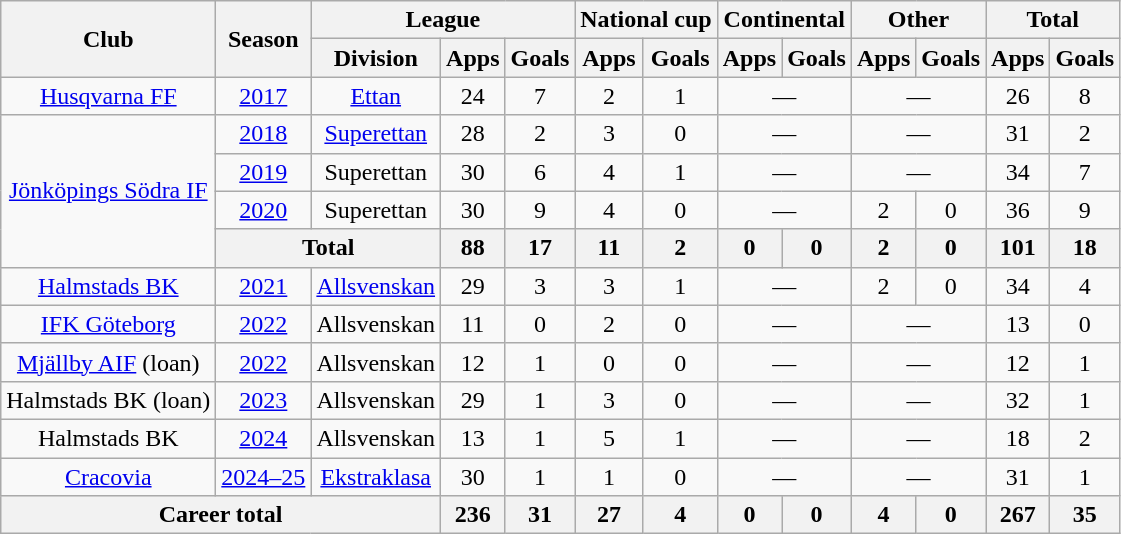<table class="wikitable" Style="text-align: center">
<tr>
<th rowspan="2">Club</th>
<th rowspan="2">Season</th>
<th colspan="3">League</th>
<th colspan="2">National cup</th>
<th colspan="2">Continental</th>
<th colspan="2">Other</th>
<th colspan="2">Total</th>
</tr>
<tr>
<th>Division</th>
<th>Apps</th>
<th>Goals</th>
<th>Apps</th>
<th>Goals</th>
<th>Apps</th>
<th>Goals</th>
<th>Apps</th>
<th>Goals</th>
<th>Apps</th>
<th>Goals</th>
</tr>
<tr>
<td><a href='#'>Husqvarna FF</a></td>
<td><a href='#'>2017</a></td>
<td><a href='#'>Ettan</a></td>
<td>24</td>
<td>7</td>
<td>2</td>
<td>1</td>
<td colspan="2">—</td>
<td colspan="2">—</td>
<td>26</td>
<td>8</td>
</tr>
<tr>
<td rowspan="4"><a href='#'>Jönköpings Södra IF</a></td>
<td><a href='#'>2018</a></td>
<td><a href='#'>Superettan</a></td>
<td>28</td>
<td>2</td>
<td>3</td>
<td>0</td>
<td colspan="2">—</td>
<td colspan="2">—</td>
<td>31</td>
<td>2</td>
</tr>
<tr>
<td><a href='#'>2019</a></td>
<td>Superettan</td>
<td>30</td>
<td>6</td>
<td>4</td>
<td>1</td>
<td colspan="2">—</td>
<td colspan="2">—</td>
<td>34</td>
<td>7</td>
</tr>
<tr>
<td><a href='#'>2020</a></td>
<td>Superettan</td>
<td>30</td>
<td>9</td>
<td>4</td>
<td>0</td>
<td colspan="2">—</td>
<td>2</td>
<td>0</td>
<td>36</td>
<td>9</td>
</tr>
<tr>
<th colspan="2">Total</th>
<th>88</th>
<th>17</th>
<th>11</th>
<th>2</th>
<th>0</th>
<th>0</th>
<th>2</th>
<th>0</th>
<th>101</th>
<th>18</th>
</tr>
<tr>
<td rowspan="1"><a href='#'>Halmstads BK</a></td>
<td><a href='#'>2021</a></td>
<td><a href='#'>Allsvenskan</a></td>
<td>29</td>
<td>3</td>
<td>3</td>
<td>1</td>
<td colspan="2">—</td>
<td>2</td>
<td>0</td>
<td>34</td>
<td>4</td>
</tr>
<tr>
<td><a href='#'>IFK Göteborg</a></td>
<td><a href='#'>2022</a></td>
<td>Allsvenskan</td>
<td>11</td>
<td>0</td>
<td>2</td>
<td>0</td>
<td colspan="2">—</td>
<td colspan="2">—</td>
<td>13</td>
<td>0</td>
</tr>
<tr>
<td rowspan="1"><a href='#'>Mjällby AIF</a> (loan)</td>
<td><a href='#'>2022</a></td>
<td>Allsvenskan</td>
<td>12</td>
<td>1</td>
<td>0</td>
<td>0</td>
<td colspan="2">—</td>
<td colspan="2">—</td>
<td>12</td>
<td>1</td>
</tr>
<tr>
<td>Halmstads BK (loan)</td>
<td><a href='#'>2023</a></td>
<td>Allsvenskan</td>
<td>29</td>
<td>1</td>
<td>3</td>
<td>0</td>
<td colspan="2">—</td>
<td colspan="2">—</td>
<td>32</td>
<td>1</td>
</tr>
<tr>
<td>Halmstads BK</td>
<td><a href='#'>2024</a></td>
<td>Allsvenskan</td>
<td>13</td>
<td>1</td>
<td>5</td>
<td>1</td>
<td colspan="2">—</td>
<td colspan="2">—</td>
<td>18</td>
<td>2</td>
</tr>
<tr>
<td><a href='#'>Cracovia</a></td>
<td><a href='#'>2024–25</a></td>
<td><a href='#'>Ekstraklasa</a></td>
<td>30</td>
<td>1</td>
<td>1</td>
<td>0</td>
<td colspan="2">—</td>
<td colspan="2">—</td>
<td>31</td>
<td>1</td>
</tr>
<tr>
<th colspan="3">Career total</th>
<th>236</th>
<th>31</th>
<th>27</th>
<th>4</th>
<th>0</th>
<th>0</th>
<th>4</th>
<th>0</th>
<th>267</th>
<th>35</th>
</tr>
</table>
